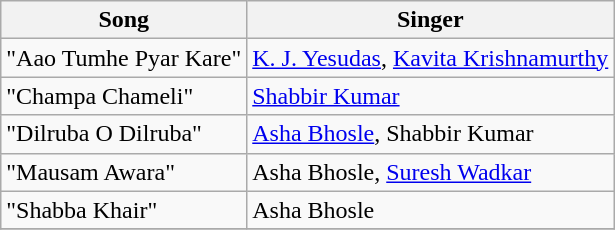<table class="wikitable">
<tr>
<th>Song</th>
<th>Singer</th>
</tr>
<tr>
<td>"Aao Tumhe Pyar Kare"</td>
<td><a href='#'>K. J. Yesudas</a>, <a href='#'>Kavita Krishnamurthy</a></td>
</tr>
<tr>
<td>"Champa Chameli"</td>
<td><a href='#'>Shabbir Kumar</a></td>
</tr>
<tr>
<td>"Dilruba O Dilruba"</td>
<td><a href='#'>Asha Bhosle</a>, Shabbir Kumar</td>
</tr>
<tr>
<td>"Mausam Awara"</td>
<td>Asha Bhosle, <a href='#'>Suresh Wadkar</a></td>
</tr>
<tr>
<td>"Shabba Khair"</td>
<td>Asha Bhosle</td>
</tr>
<tr>
</tr>
</table>
